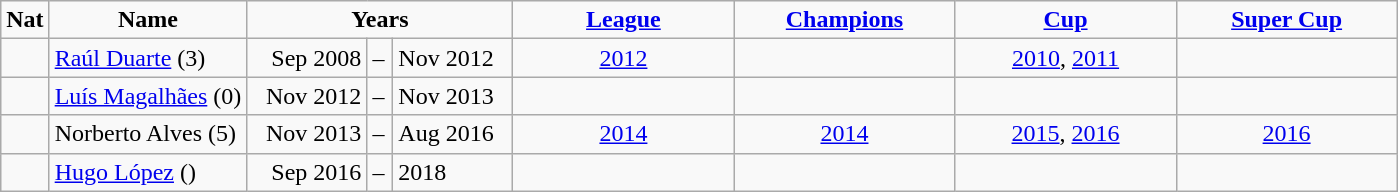<table class="wikitable">
<tr>
<td align="center"><strong>Nat</strong></td>
<td align="center"><strong>Name</strong></td>
<td style="width: 170px;" align="center" colspan="3"><strong>Years</strong></td>
<td style="width: 140px;" align="center"><strong><a href='#'>League</a></strong></td>
<td style="width: 140px;" align="center"><strong><a href='#'>Champions</a></strong></td>
<td style="width: 140px;" align="center"><strong><a href='#'>Cup</a></strong></td>
<td style="width: 140px;" align="center"><strong><a href='#'>Super Cup</a></strong></td>
</tr>
<tr>
<td></td>
<td><a href='#'>Raúl Duarte</a> <span>(3)</span></td>
<td align="right">Sep 2008</td>
<td>–</td>
<td align="left">Nov 2012</td>
<td align="center"><span><a href='#'>2012</a></span></td>
<td></td>
<td align="center"><span><a href='#'>2010</a>, <a href='#'>2011</a></span></td>
<td></td>
</tr>
<tr>
<td></td>
<td><a href='#'>Luís Magalhães</a> <span>(0)</span></td>
<td align="right">Nov 2012</td>
<td>–</td>
<td>Nov 2013</td>
<td></td>
<td></td>
<td></td>
<td></td>
</tr>
<tr>
<td></td>
<td>Norberto Alves <span>(5)</span></td>
<td align="right">Nov 2013</td>
<td>–</td>
<td>Aug 2016</td>
<td align="center"><span><a href='#'>2014</a></span></td>
<td align="center"><span><a href='#'>2014</a></span></td>
<td align="center"><span><a href='#'>2015</a>, <a href='#'>2016</a></span></td>
<td align="center"><span><a href='#'>2016</a></span></td>
</tr>
<tr>
<td></td>
<td><a href='#'>Hugo López</a> <span>()</span></td>
<td align="right">Sep 2016</td>
<td>–</td>
<td>2018</td>
<td></td>
<td></td>
<td></td>
<td></td>
</tr>
</table>
